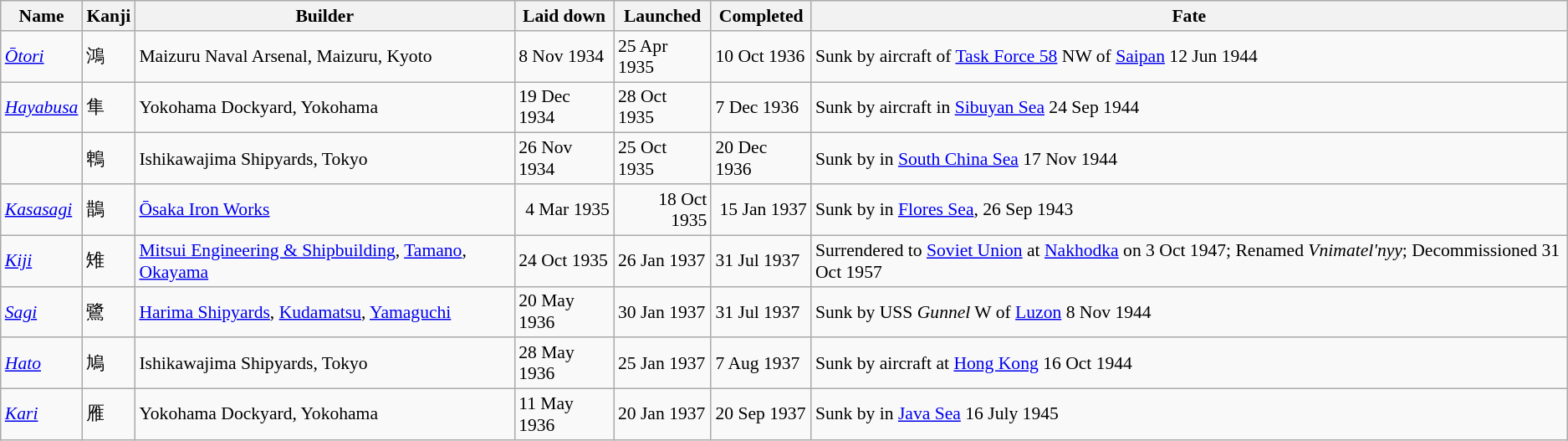<table class="wikitable" style="font-size:90%;">
<tr>
<th>Name</th>
<th>Kanji</th>
<th>Builder</th>
<th>Laid down</th>
<th>Launched</th>
<th>Completed</th>
<th>Fate</th>
</tr>
<tr>
<td><a href='#'><em>Ōtori</em></a></td>
<td>鴻</td>
<td>Maizuru Naval Arsenal, Maizuru, Kyoto</td>
<td>8 Nov 1934</td>
<td>25 Apr 1935</td>
<td>10 Oct 1936</td>
<td>Sunk by aircraft of <a href='#'>Task Force 58</a> NW of <a href='#'>Saipan</a> 12 Jun 1944</td>
</tr>
<tr>
<td><a href='#'><em>Hayabusa</em></a></td>
<td>隼</td>
<td>Yokohama Dockyard, Yokohama</td>
<td>19 Dec 1934</td>
<td>28 Oct 1935</td>
<td>7 Dec 1936</td>
<td>Sunk by aircraft in <a href='#'>Sibuyan Sea</a> 24 Sep 1944</td>
</tr>
<tr>
<td></td>
<td>鵯</td>
<td>Ishikawajima Shipyards, Tokyo</td>
<td>26 Nov 1934</td>
<td>25 Oct 1935</td>
<td>20 Dec 1936</td>
<td>Sunk by  in <a href='#'>South China Sea</a> 17 Nov 1944</td>
</tr>
<tr>
<td><a href='#'><em>Kasasagi</em></a></td>
<td>鵲</td>
<td><a href='#'>Ōsaka Iron Works</a></td>
<td style="text-align: right;">4 Mar 1935</td>
<td style="text-align: right;">18 Oct 1935</td>
<td style="text-align: right;">15 Jan 1937</td>
<td>Sunk by  in <a href='#'>Flores Sea</a>, 26 Sep 1943</td>
</tr>
<tr>
<td><a href='#'><em>Kiji</em></a></td>
<td>雉</td>
<td><a href='#'>Mitsui Engineering & Shipbuilding</a>, <a href='#'>Tamano</a>, <a href='#'>Okayama</a></td>
<td>24 Oct 1935</td>
<td>26 Jan 1937</td>
<td>31 Jul 1937</td>
<td>Surrendered to <a href='#'>Soviet Union</a> at <a href='#'>Nakhodka</a> on 3 Oct 1947; Renamed <em>Vnimatel'nyy</em>; Decommissioned 31 Oct 1957</td>
</tr>
<tr>
<td><a href='#'><em>Sagi</em></a></td>
<td>鷺</td>
<td><a href='#'>Harima Shipyards</a>, <a href='#'>Kudamatsu</a>, <a href='#'>Yamaguchi</a></td>
<td>20 May 1936</td>
<td>30 Jan 1937</td>
<td>31 Jul 1937</td>
<td>Sunk by USS <em>Gunnel</em> W of <a href='#'>Luzon</a> 8 Nov 1944</td>
</tr>
<tr>
<td><a href='#'><em>Hato</em></a></td>
<td>鳩</td>
<td>Ishikawajima Shipyards, Tokyo</td>
<td>28 May 1936</td>
<td>25 Jan 1937</td>
<td>7 Aug 1937</td>
<td>Sunk by aircraft at <a href='#'>Hong Kong</a> 16 Oct 1944</td>
</tr>
<tr>
<td><a href='#'><em>Kari</em></a></td>
<td>雁</td>
<td>Yokohama Dockyard, Yokohama</td>
<td>11 May 1936</td>
<td>20 Jan 1937</td>
<td>20 Sep 1937</td>
<td>Sunk by  in <a href='#'>Java Sea</a> 16 July 1945</td>
</tr>
</table>
